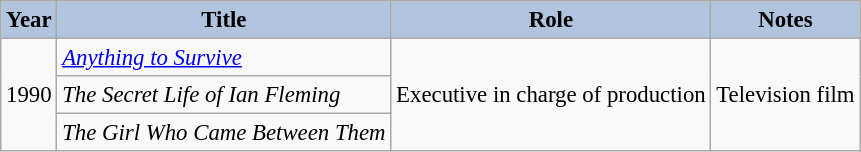<table class="wikitable" style="font-size:95%;">
<tr>
<th style="background:#B0C4DE;">Year</th>
<th style="background:#B0C4DE;">Title</th>
<th style="background:#B0C4DE;">Role</th>
<th style="background:#B0C4DE;">Notes</th>
</tr>
<tr>
<td rowspan=3>1990</td>
<td><em><a href='#'>Anything to Survive</a></em></td>
<td rowspan=3>Executive in charge of production</td>
<td rowspan=3>Television film</td>
</tr>
<tr>
<td><em>The Secret Life of Ian Fleming</em></td>
</tr>
<tr>
<td><em>The Girl Who Came Between Them</em></td>
</tr>
</table>
